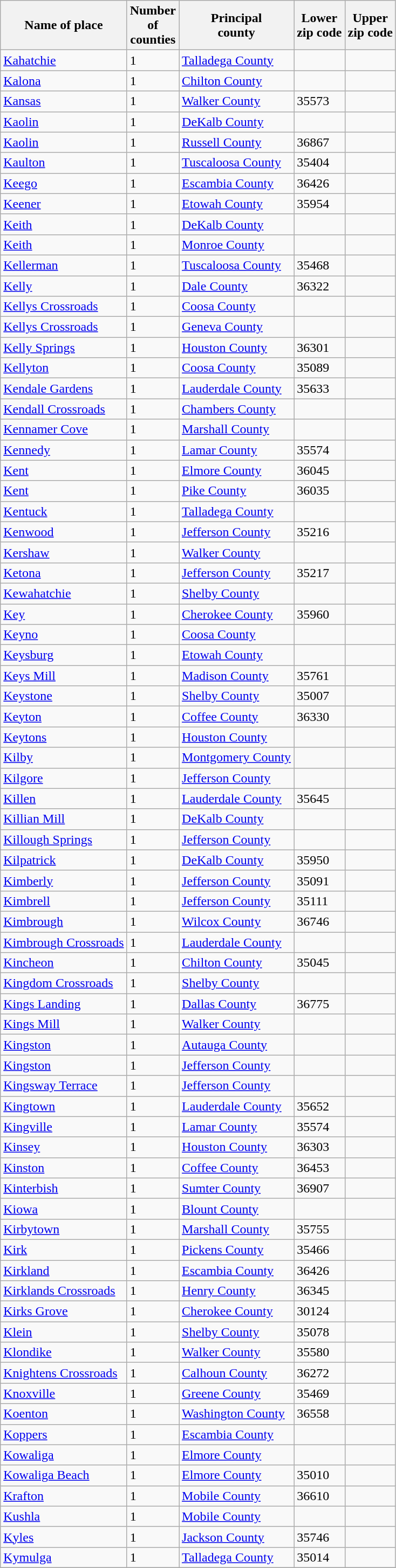<table class="wikitable">
<tr>
<th>Name of place</th>
<th>Number<br>of<br>counties</th>
<th>Principal<br>county</th>
<th>Lower <br>zip code</th>
<th>Upper <br>zip code</th>
</tr>
<tr>
<td><a href='#'>Kahatchie</a></td>
<td>1</td>
<td><a href='#'>Talladega County</a></td>
<td> </td>
<td> </td>
</tr>
<tr>
<td><a href='#'>Kalona</a></td>
<td>1</td>
<td><a href='#'>Chilton County</a></td>
<td> </td>
<td> </td>
</tr>
<tr>
<td><a href='#'>Kansas</a></td>
<td>1</td>
<td><a href='#'>Walker County</a></td>
<td>35573</td>
<td> </td>
</tr>
<tr>
<td><a href='#'>Kaolin</a></td>
<td>1</td>
<td><a href='#'>DeKalb County</a></td>
<td> </td>
<td> </td>
</tr>
<tr>
<td><a href='#'>Kaolin</a></td>
<td>1</td>
<td><a href='#'>Russell County</a></td>
<td>36867</td>
<td> </td>
</tr>
<tr>
<td><a href='#'>Kaulton</a></td>
<td>1</td>
<td><a href='#'>Tuscaloosa County</a></td>
<td>35404</td>
<td> </td>
</tr>
<tr>
<td><a href='#'>Keego</a></td>
<td>1</td>
<td><a href='#'>Escambia County</a></td>
<td>36426</td>
<td> </td>
</tr>
<tr>
<td><a href='#'>Keener</a></td>
<td>1</td>
<td><a href='#'>Etowah County</a></td>
<td>35954</td>
<td> </td>
</tr>
<tr>
<td><a href='#'>Keith</a></td>
<td>1</td>
<td><a href='#'>DeKalb County</a></td>
<td> </td>
<td> </td>
</tr>
<tr>
<td><a href='#'>Keith</a></td>
<td>1</td>
<td><a href='#'>Monroe County</a></td>
<td> </td>
<td> </td>
</tr>
<tr>
<td><a href='#'>Kellerman</a></td>
<td>1</td>
<td><a href='#'>Tuscaloosa County</a></td>
<td>35468</td>
<td> </td>
</tr>
<tr>
<td><a href='#'>Kelly</a></td>
<td>1</td>
<td><a href='#'>Dale County</a></td>
<td>36322</td>
<td> </td>
</tr>
<tr>
<td><a href='#'>Kellys Crossroads</a></td>
<td>1</td>
<td><a href='#'>Coosa County</a></td>
<td> </td>
<td> </td>
</tr>
<tr>
<td><a href='#'>Kellys Crossroads</a></td>
<td>1</td>
<td><a href='#'>Geneva County</a></td>
<td> </td>
<td> </td>
</tr>
<tr>
<td><a href='#'>Kelly Springs</a></td>
<td>1</td>
<td><a href='#'>Houston County</a></td>
<td>36301</td>
<td> </td>
</tr>
<tr>
<td><a href='#'>Kellyton</a></td>
<td>1</td>
<td><a href='#'>Coosa County</a></td>
<td>35089</td>
<td> </td>
</tr>
<tr>
<td><a href='#'>Kendale Gardens</a></td>
<td>1</td>
<td><a href='#'>Lauderdale County</a></td>
<td>35633</td>
<td> </td>
</tr>
<tr>
<td><a href='#'>Kendall Crossroads</a></td>
<td>1</td>
<td><a href='#'>Chambers County</a></td>
<td> </td>
<td> </td>
</tr>
<tr>
<td><a href='#'>Kennamer Cove</a></td>
<td>1</td>
<td><a href='#'>Marshall County</a></td>
<td> </td>
<td> </td>
</tr>
<tr>
<td><a href='#'>Kennedy</a></td>
<td>1</td>
<td><a href='#'>Lamar County</a></td>
<td>35574</td>
<td> </td>
</tr>
<tr>
<td><a href='#'>Kent</a></td>
<td>1</td>
<td><a href='#'>Elmore County</a></td>
<td>36045</td>
<td> </td>
</tr>
<tr>
<td><a href='#'>Kent</a></td>
<td>1</td>
<td><a href='#'>Pike County</a></td>
<td>36035</td>
<td> </td>
</tr>
<tr>
<td><a href='#'>Kentuck</a></td>
<td>1</td>
<td><a href='#'>Talladega County</a></td>
<td> </td>
<td> </td>
</tr>
<tr>
<td><a href='#'>Kenwood</a></td>
<td>1</td>
<td><a href='#'>Jefferson County</a></td>
<td>35216</td>
<td> </td>
</tr>
<tr>
<td><a href='#'>Kershaw</a></td>
<td>1</td>
<td><a href='#'>Walker County</a></td>
<td> </td>
<td> </td>
</tr>
<tr>
<td><a href='#'>Ketona</a></td>
<td>1</td>
<td><a href='#'>Jefferson County</a></td>
<td>35217</td>
<td> </td>
</tr>
<tr>
<td><a href='#'>Kewahatchie</a></td>
<td>1</td>
<td><a href='#'>Shelby County</a></td>
<td> </td>
<td> </td>
</tr>
<tr>
<td><a href='#'>Key</a></td>
<td>1</td>
<td><a href='#'>Cherokee County</a></td>
<td>35960</td>
<td> </td>
</tr>
<tr>
<td><a href='#'>Keyno</a></td>
<td>1</td>
<td><a href='#'>Coosa County</a></td>
<td> </td>
<td> </td>
</tr>
<tr>
<td><a href='#'>Keysburg</a></td>
<td>1</td>
<td><a href='#'>Etowah County</a></td>
<td> </td>
<td> </td>
</tr>
<tr>
<td><a href='#'>Keys Mill</a></td>
<td>1</td>
<td><a href='#'>Madison County</a></td>
<td>35761</td>
<td> </td>
</tr>
<tr>
<td><a href='#'>Keystone</a></td>
<td>1</td>
<td><a href='#'>Shelby County</a></td>
<td>35007</td>
<td> </td>
</tr>
<tr>
<td><a href='#'>Keyton</a></td>
<td>1</td>
<td><a href='#'>Coffee County</a></td>
<td>36330</td>
<td> </td>
</tr>
<tr>
<td><a href='#'>Keytons</a></td>
<td>1</td>
<td><a href='#'>Houston County</a></td>
<td> </td>
<td> </td>
</tr>
<tr>
<td><a href='#'>Kilby</a></td>
<td>1</td>
<td><a href='#'>Montgomery County</a></td>
<td> </td>
<td> </td>
</tr>
<tr>
<td><a href='#'>Kilgore</a></td>
<td>1</td>
<td><a href='#'>Jefferson County</a></td>
<td> </td>
<td> </td>
</tr>
<tr>
<td><a href='#'>Killen</a></td>
<td>1</td>
<td><a href='#'>Lauderdale County</a></td>
<td>35645</td>
<td> </td>
</tr>
<tr>
<td><a href='#'>Killian Mill</a></td>
<td>1</td>
<td><a href='#'>DeKalb County</a></td>
<td> </td>
<td> </td>
</tr>
<tr>
<td><a href='#'>Killough Springs</a></td>
<td>1</td>
<td><a href='#'>Jefferson County</a></td>
<td> </td>
<td> </td>
</tr>
<tr>
<td><a href='#'>Kilpatrick</a></td>
<td>1</td>
<td><a href='#'>DeKalb County</a></td>
<td>35950</td>
<td> </td>
</tr>
<tr>
<td><a href='#'>Kimberly</a></td>
<td>1</td>
<td><a href='#'>Jefferson County</a></td>
<td>35091</td>
<td> </td>
</tr>
<tr>
<td><a href='#'>Kimbrell</a></td>
<td>1</td>
<td><a href='#'>Jefferson County</a></td>
<td>35111</td>
<td> </td>
</tr>
<tr>
<td><a href='#'>Kimbrough</a></td>
<td>1</td>
<td><a href='#'>Wilcox County</a></td>
<td>36746</td>
<td> </td>
</tr>
<tr>
<td><a href='#'>Kimbrough Crossroads</a></td>
<td>1</td>
<td><a href='#'>Lauderdale County</a></td>
<td> </td>
<td> </td>
</tr>
<tr>
<td><a href='#'>Kincheon</a></td>
<td>1</td>
<td><a href='#'>Chilton County</a></td>
<td>35045</td>
<td> </td>
</tr>
<tr>
<td><a href='#'>Kingdom Crossroads</a></td>
<td>1</td>
<td><a href='#'>Shelby County</a></td>
<td> </td>
<td> </td>
</tr>
<tr>
<td><a href='#'>Kings Landing</a></td>
<td>1</td>
<td><a href='#'>Dallas County</a></td>
<td>36775</td>
<td> </td>
</tr>
<tr>
<td><a href='#'>Kings Mill</a></td>
<td>1</td>
<td><a href='#'>Walker County</a></td>
<td> </td>
<td> </td>
</tr>
<tr>
<td><a href='#'>Kingston</a></td>
<td>1</td>
<td><a href='#'>Autauga County</a></td>
<td> </td>
<td> </td>
</tr>
<tr>
<td><a href='#'>Kingston</a></td>
<td>1</td>
<td><a href='#'>Jefferson County</a></td>
<td> </td>
<td> </td>
</tr>
<tr>
<td><a href='#'>Kingsway Terrace</a></td>
<td>1</td>
<td><a href='#'>Jefferson County</a></td>
<td> </td>
<td> </td>
</tr>
<tr>
<td><a href='#'>Kingtown</a></td>
<td>1</td>
<td><a href='#'>Lauderdale County</a></td>
<td>35652</td>
<td> </td>
</tr>
<tr>
<td><a href='#'>Kingville</a></td>
<td>1</td>
<td><a href='#'>Lamar County</a></td>
<td>35574</td>
<td> </td>
</tr>
<tr>
<td><a href='#'>Kinsey</a></td>
<td>1</td>
<td><a href='#'>Houston County</a></td>
<td>36303</td>
<td> </td>
</tr>
<tr>
<td><a href='#'>Kinston</a></td>
<td>1</td>
<td><a href='#'>Coffee County</a></td>
<td>36453</td>
<td> </td>
</tr>
<tr>
<td><a href='#'>Kinterbish</a></td>
<td>1</td>
<td><a href='#'>Sumter County</a></td>
<td>36907</td>
<td> </td>
</tr>
<tr>
<td><a href='#'>Kiowa</a></td>
<td>1</td>
<td><a href='#'>Blount County</a></td>
<td> </td>
<td> </td>
</tr>
<tr>
<td><a href='#'>Kirbytown</a></td>
<td>1</td>
<td><a href='#'>Marshall County</a></td>
<td>35755</td>
<td> </td>
</tr>
<tr>
<td><a href='#'>Kirk</a></td>
<td>1</td>
<td><a href='#'>Pickens County</a></td>
<td>35466</td>
<td> </td>
</tr>
<tr>
<td><a href='#'>Kirkland</a></td>
<td>1</td>
<td><a href='#'>Escambia County</a></td>
<td>36426</td>
<td> </td>
</tr>
<tr>
<td><a href='#'>Kirklands Crossroads</a></td>
<td>1</td>
<td><a href='#'>Henry County</a></td>
<td>36345</td>
<td> </td>
</tr>
<tr>
<td><a href='#'>Kirks Grove</a></td>
<td>1</td>
<td><a href='#'>Cherokee County</a></td>
<td>30124</td>
<td> </td>
</tr>
<tr>
<td><a href='#'>Klein</a></td>
<td>1</td>
<td><a href='#'>Shelby County</a></td>
<td>35078</td>
<td> </td>
</tr>
<tr>
<td><a href='#'>Klondike</a></td>
<td>1</td>
<td><a href='#'>Walker County</a></td>
<td>35580</td>
<td> </td>
</tr>
<tr>
<td><a href='#'>Knightens Crossroads</a></td>
<td>1</td>
<td><a href='#'>Calhoun County</a></td>
<td>36272</td>
<td> </td>
</tr>
<tr>
<td><a href='#'>Knoxville</a></td>
<td>1</td>
<td><a href='#'>Greene County</a></td>
<td>35469</td>
<td> </td>
</tr>
<tr>
<td><a href='#'>Koenton</a></td>
<td>1</td>
<td><a href='#'>Washington County</a></td>
<td>36558</td>
<td> </td>
</tr>
<tr>
<td><a href='#'>Koppers</a></td>
<td>1</td>
<td><a href='#'>Escambia County</a></td>
<td> </td>
<td> </td>
</tr>
<tr>
<td><a href='#'>Kowaliga</a></td>
<td>1</td>
<td><a href='#'>Elmore County</a></td>
<td> </td>
<td> </td>
</tr>
<tr>
<td><a href='#'>Kowaliga Beach</a></td>
<td>1</td>
<td><a href='#'>Elmore County</a></td>
<td>35010</td>
<td> </td>
</tr>
<tr>
<td><a href='#'>Krafton</a></td>
<td>1</td>
<td><a href='#'>Mobile County</a></td>
<td>36610</td>
<td> </td>
</tr>
<tr>
<td><a href='#'>Kushla</a></td>
<td>1</td>
<td><a href='#'>Mobile County</a></td>
<td> </td>
<td> </td>
</tr>
<tr>
<td><a href='#'>Kyles</a></td>
<td>1</td>
<td><a href='#'>Jackson County</a></td>
<td>35746</td>
<td> </td>
</tr>
<tr>
<td><a href='#'>Kymulga</a></td>
<td>1</td>
<td><a href='#'>Talladega County</a></td>
<td>35014</td>
<td> </td>
</tr>
<tr>
</tr>
</table>
